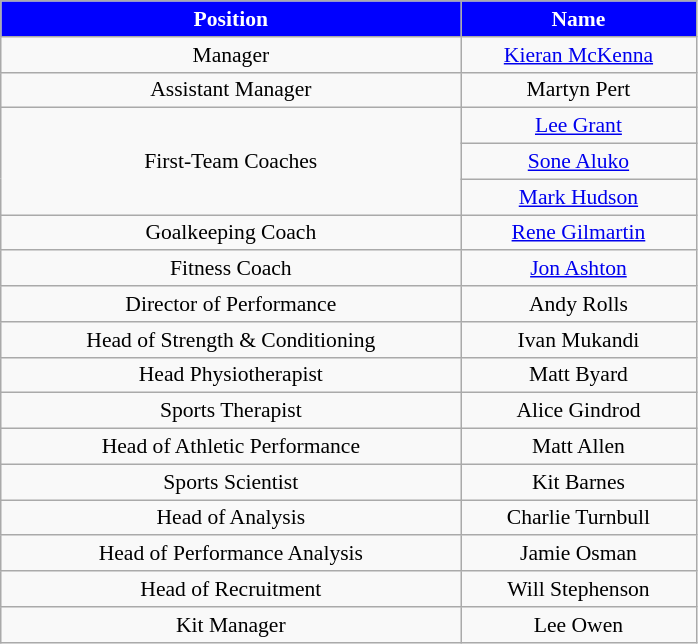<table class="wikitable"  style="text-align:center; font-size:90%; ">
<tr>
<th style="background:blue; color:white; width:300px;">Position</th>
<th style="background:blue; color:white; width:150px;">Name</th>
</tr>
<tr>
<td>Manager</td>
<td> <a href='#'>Kieran McKenna</a></td>
</tr>
<tr>
<td>Assistant Manager</td>
<td> Martyn Pert</td>
</tr>
<tr>
<td rowspan=3>First-Team Coaches</td>
<td> <a href='#'>Lee Grant</a></td>
</tr>
<tr>
<td> <a href='#'>Sone Aluko</a></td>
</tr>
<tr>
<td> <a href='#'>Mark Hudson</a></td>
</tr>
<tr>
<td>Goalkeeping Coach</td>
<td> <a href='#'>Rene Gilmartin</a></td>
</tr>
<tr>
<td>Fitness Coach</td>
<td> <a href='#'>Jon Ashton</a></td>
</tr>
<tr>
<td>Director of Performance</td>
<td> Andy Rolls</td>
</tr>
<tr>
<td>Head of Strength & Conditioning</td>
<td> Ivan Mukandi</td>
</tr>
<tr>
<td>Head Physiotherapist</td>
<td> Matt Byard</td>
</tr>
<tr>
<td>Sports Therapist</td>
<td> Alice Gindrod</td>
</tr>
<tr>
<td>Head of Athletic Performance</td>
<td> Matt Allen</td>
</tr>
<tr>
<td>Sports Scientist</td>
<td> Kit Barnes</td>
</tr>
<tr>
<td>Head of Analysis</td>
<td> Charlie Turnbull</td>
</tr>
<tr>
<td>Head of Performance Analysis</td>
<td> Jamie Osman</td>
</tr>
<tr>
<td>Head of Recruitment</td>
<td> Will Stephenson</td>
</tr>
<tr>
<td>Kit Manager</td>
<td> Lee Owen</td>
</tr>
</table>
